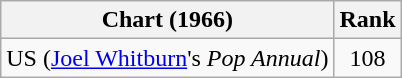<table class="wikitable">
<tr>
<th>Chart (1966)</th>
<th style="text-align:center;">Rank</th>
</tr>
<tr>
<td>US (<a href='#'>Joel Whitburn</a>'s <em>Pop Annual</em>)</td>
<td style="text-align:center;">108</td>
</tr>
</table>
